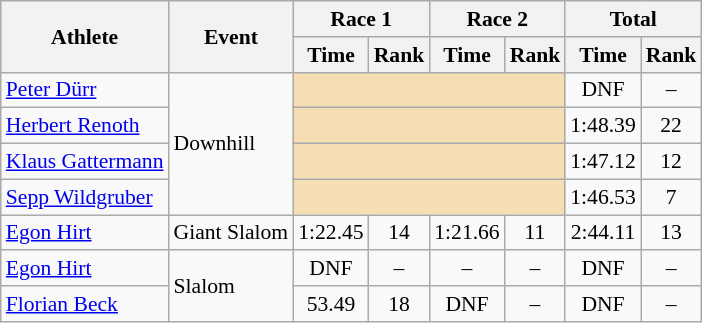<table class="wikitable" style="font-size:90%">
<tr>
<th rowspan="2">Athlete</th>
<th rowspan="2">Event</th>
<th colspan="2">Race 1</th>
<th colspan="2">Race 2</th>
<th colspan="2">Total</th>
</tr>
<tr>
<th>Time</th>
<th>Rank</th>
<th>Time</th>
<th>Rank</th>
<th>Time</th>
<th>Rank</th>
</tr>
<tr>
<td><a href='#'>Peter Dürr</a></td>
<td rowspan="4">Downhill</td>
<td colspan="4" bgcolor="wheat"></td>
<td align="center">DNF</td>
<td align="center">–</td>
</tr>
<tr>
<td><a href='#'>Herbert Renoth</a></td>
<td colspan="4" bgcolor="wheat"></td>
<td align="center">1:48.39</td>
<td align="center">22</td>
</tr>
<tr>
<td><a href='#'>Klaus Gattermann</a></td>
<td colspan="4" bgcolor="wheat"></td>
<td align="center">1:47.12</td>
<td align="center">12</td>
</tr>
<tr>
<td><a href='#'>Sepp Wildgruber</a></td>
<td colspan="4" bgcolor="wheat"></td>
<td align="center">1:46.53</td>
<td align="center">7</td>
</tr>
<tr>
<td><a href='#'>Egon Hirt</a></td>
<td>Giant Slalom</td>
<td align="center">1:22.45</td>
<td align="center">14</td>
<td align="center">1:21.66</td>
<td align="center">11</td>
<td align="center">2:44.11</td>
<td align="center">13</td>
</tr>
<tr>
<td><a href='#'>Egon Hirt</a></td>
<td rowspan="2">Slalom</td>
<td align="center">DNF</td>
<td align="center">–</td>
<td align="center">–</td>
<td align="center">–</td>
<td align="center">DNF</td>
<td align="center">–</td>
</tr>
<tr>
<td><a href='#'>Florian Beck</a></td>
<td align="center">53.49</td>
<td align="center">18</td>
<td align="center">DNF</td>
<td align="center">–</td>
<td align="center">DNF</td>
<td align="center">–</td>
</tr>
</table>
